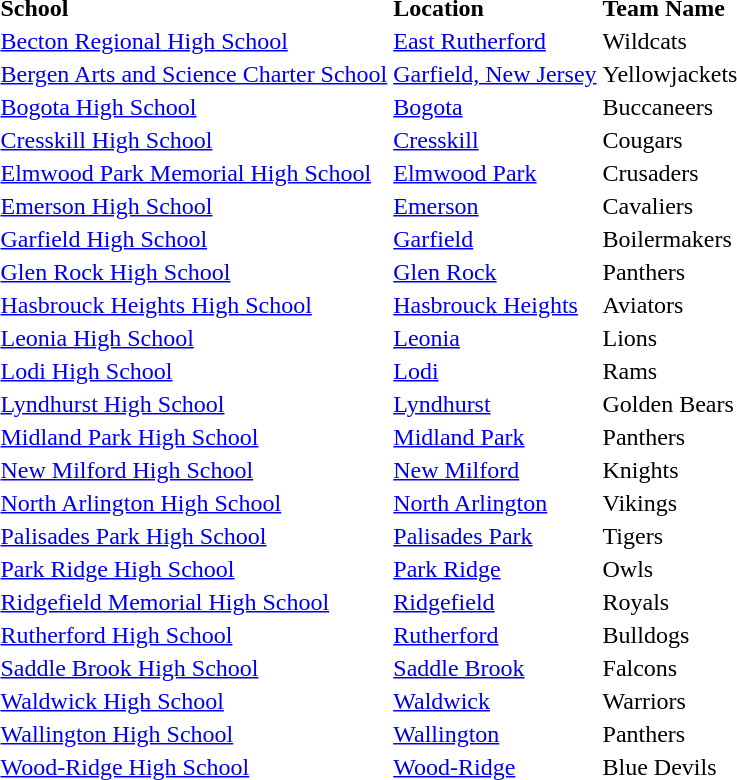<table>
<tr>
<td><strong>School</strong></td>
<td><strong>Location</strong></td>
<td><strong>Team Name</strong></td>
</tr>
<tr>
<td><a href='#'>Becton Regional High School</a></td>
<td><a href='#'>East Rutherford</a></td>
<td>Wildcats</td>
</tr>
<tr>
<td><a href='#'>Bergen Arts and Science Charter School</a></td>
<td><a href='#'>Garfield, New Jersey</a></td>
<td>Yellowjackets</td>
</tr>
<tr>
<td><a href='#'>Bogota High School</a></td>
<td><a href='#'>Bogota</a></td>
<td>Buccaneers</td>
</tr>
<tr>
<td><a href='#'>Cresskill High School</a></td>
<td><a href='#'>Cresskill</a></td>
<td>Cougars</td>
</tr>
<tr>
<td><a href='#'>Elmwood Park Memorial High School</a></td>
<td><a href='#'>Elmwood Park</a></td>
<td>Crusaders</td>
</tr>
<tr>
<td><a href='#'>Emerson High School</a></td>
<td><a href='#'>Emerson</a></td>
<td>Cavaliers</td>
</tr>
<tr>
<td><a href='#'>Garfield High School</a></td>
<td><a href='#'>Garfield</a></td>
<td>Boilermakers</td>
</tr>
<tr>
<td><a href='#'>Glen Rock High School</a></td>
<td><a href='#'>Glen Rock</a></td>
<td>Panthers</td>
</tr>
<tr>
<td><a href='#'>Hasbrouck Heights High School</a></td>
<td><a href='#'>Hasbrouck Heights</a></td>
<td>Aviators</td>
</tr>
<tr>
<td><a href='#'>Leonia High School</a></td>
<td><a href='#'>Leonia</a></td>
<td>Lions</td>
</tr>
<tr>
<td><a href='#'>Lodi High School</a></td>
<td><a href='#'>Lodi</a></td>
<td>Rams</td>
</tr>
<tr>
<td><a href='#'>Lyndhurst High School</a></td>
<td><a href='#'>Lyndhurst</a></td>
<td>Golden Bears</td>
</tr>
<tr>
<td><a href='#'>Midland Park High School</a></td>
<td><a href='#'>Midland Park</a></td>
<td>Panthers</td>
</tr>
<tr>
<td><a href='#'>New Milford High School</a></td>
<td><a href='#'>New Milford</a></td>
<td>Knights</td>
</tr>
<tr>
<td><a href='#'>North Arlington High School</a></td>
<td><a href='#'>North Arlington</a></td>
<td>Vikings</td>
</tr>
<tr>
<td><a href='#'>Palisades Park High School</a></td>
<td><a href='#'>Palisades Park</a></td>
<td>Tigers</td>
</tr>
<tr>
<td><a href='#'>Park Ridge High School</a></td>
<td><a href='#'>Park Ridge</a></td>
<td>Owls</td>
</tr>
<tr>
<td><a href='#'>Ridgefield Memorial High School</a></td>
<td><a href='#'>Ridgefield</a></td>
<td>Royals</td>
</tr>
<tr>
<td><a href='#'>Rutherford High School</a></td>
<td><a href='#'>Rutherford</a></td>
<td>Bulldogs</td>
</tr>
<tr>
<td><a href='#'>Saddle Brook High School</a></td>
<td><a href='#'>Saddle Brook</a></td>
<td>Falcons</td>
</tr>
<tr>
<td><a href='#'>Waldwick High School</a></td>
<td><a href='#'>Waldwick</a></td>
<td>Warriors</td>
</tr>
<tr>
<td><a href='#'>Wallington High School</a></td>
<td><a href='#'>Wallington</a></td>
<td>Panthers</td>
</tr>
<tr>
<td><a href='#'>Wood-Ridge High School</a></td>
<td><a href='#'>Wood-Ridge</a></td>
<td>Blue Devils</td>
</tr>
<tr>
</tr>
</table>
